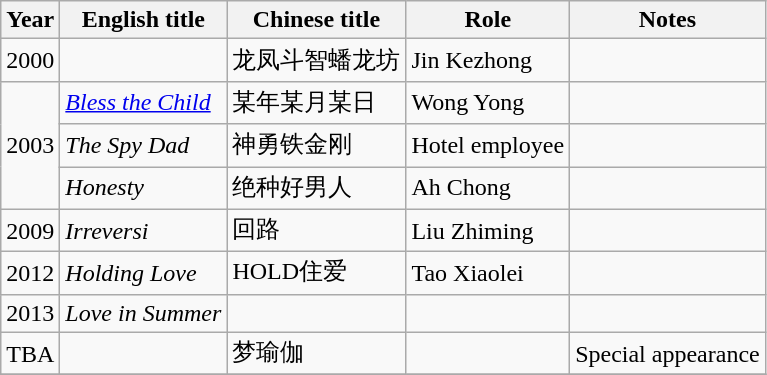<table class="wikitable sortable">
<tr>
<th>Year</th>
<th>English title</th>
<th>Chinese title</th>
<th>Role</th>
<th class="unsortable">Notes</th>
</tr>
<tr>
<td>2000</td>
<td></td>
<td>龙凤斗智蟠龙坊</td>
<td>Jin Kezhong</td>
<td></td>
</tr>
<tr>
<td rowspan=3>2003</td>
<td><em><a href='#'>Bless the Child</a></em></td>
<td>某年某月某日</td>
<td>Wong Yong</td>
<td></td>
</tr>
<tr>
<td><em>The Spy Dad</em></td>
<td>神勇铁金刚</td>
<td>Hotel employee</td>
<td></td>
</tr>
<tr>
<td><em>Honesty</em></td>
<td>绝种好男人</td>
<td>Ah Chong</td>
<td></td>
</tr>
<tr>
<td>2009</td>
<td><em>Irreversi</em></td>
<td>回路</td>
<td>Liu Zhiming</td>
<td></td>
</tr>
<tr>
<td>2012</td>
<td><em>Holding Love</em></td>
<td>HOLD住爱</td>
<td>Tao Xiaolei</td>
<td></td>
</tr>
<tr>
<td>2013</td>
<td><em>Love in Summer</em></td>
<td></td>
<td></td>
<td></td>
</tr>
<tr>
<td>TBA</td>
<td></td>
<td>梦瑜伽</td>
<td></td>
<td>Special appearance</td>
</tr>
<tr>
</tr>
</table>
